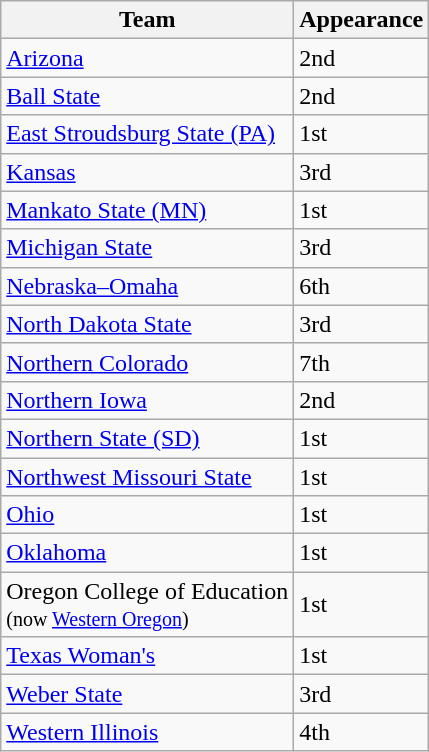<table class="wikitable sortable">
<tr>
<th>Team</th>
<th>Appearance</th>
</tr>
<tr>
<td><a href='#'>Arizona</a></td>
<td>2nd</td>
</tr>
<tr>
<td><a href='#'>Ball State</a></td>
<td>2nd</td>
</tr>
<tr>
<td><a href='#'>East Stroudsburg State (PA)</a></td>
<td>1st</td>
</tr>
<tr>
<td><a href='#'>Kansas</a></td>
<td>3rd</td>
</tr>
<tr>
<td><a href='#'>Mankato State (MN)</a></td>
<td>1st</td>
</tr>
<tr>
<td><a href='#'>Michigan State</a></td>
<td>3rd</td>
</tr>
<tr>
<td><a href='#'>Nebraska–Omaha</a></td>
<td>6th</td>
</tr>
<tr>
<td><a href='#'>North Dakota State</a></td>
<td>3rd</td>
</tr>
<tr>
<td><a href='#'>Northern Colorado</a></td>
<td>7th</td>
</tr>
<tr>
<td><a href='#'>Northern Iowa</a></td>
<td>2nd</td>
</tr>
<tr>
<td><a href='#'>Northern State (SD)</a></td>
<td>1st</td>
</tr>
<tr>
<td><a href='#'>Northwest Missouri State</a></td>
<td>1st</td>
</tr>
<tr>
<td><a href='#'>Ohio</a></td>
<td>1st</td>
</tr>
<tr>
<td><a href='#'>Oklahoma</a></td>
<td>1st</td>
</tr>
<tr>
<td>Oregon College of Education<br><small>(now <a href='#'>Western Oregon</a>)</small></td>
<td>1st</td>
</tr>
<tr>
<td><a href='#'>Texas Woman's</a></td>
<td>1st</td>
</tr>
<tr>
<td><a href='#'>Weber State</a></td>
<td>3rd</td>
</tr>
<tr>
<td><a href='#'>Western Illinois</a></td>
<td>4th</td>
</tr>
</table>
